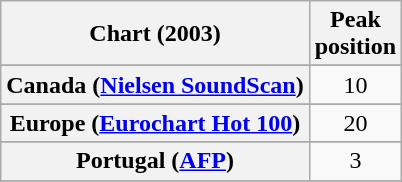<table class="wikitable sortable plainrowheaders" style="text-align:center">
<tr>
<th>Chart (2003)</th>
<th>Peak<br>position</th>
</tr>
<tr>
</tr>
<tr>
</tr>
<tr>
</tr>
<tr>
<th scope="row">Canada (<a href='#'>Nielsen SoundScan</a>)</th>
<td>10</td>
</tr>
<tr>
</tr>
<tr>
<th scope="row">Europe (<a href='#'>Eurochart Hot 100</a>)</th>
<td>20</td>
</tr>
<tr>
</tr>
<tr>
</tr>
<tr>
</tr>
<tr>
</tr>
<tr>
</tr>
<tr>
</tr>
<tr>
<th scope="row">Portugal (<a href='#'>AFP</a>)</th>
<td>3</td>
</tr>
<tr>
</tr>
<tr>
</tr>
<tr>
</tr>
<tr>
</tr>
<tr>
</tr>
<tr>
</tr>
<tr>
</tr>
<tr>
</tr>
</table>
